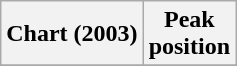<table class="wikitable plainrowheaders" style="text-align:center">
<tr>
<th>Chart (2003)</th>
<th>Peak<br>position</th>
</tr>
<tr>
</tr>
</table>
